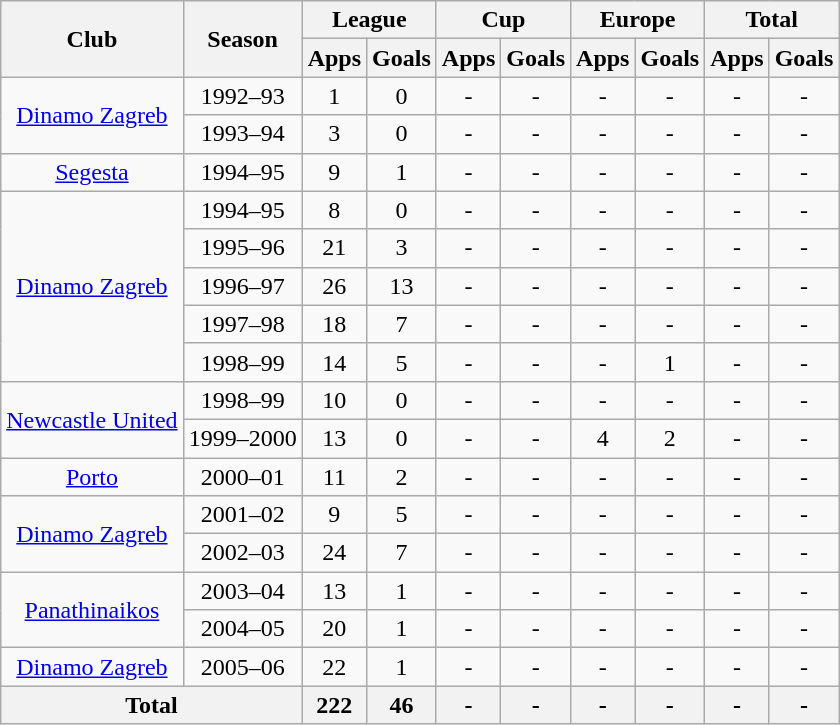<table class="wikitable" style="text-align: center">
<tr>
<th rowspan="2">Club</th>
<th rowspan="2">Season</th>
<th colspan="2">League</th>
<th colspan="2">Cup</th>
<th colspan="2">Europe</th>
<th colspan="2">Total</th>
</tr>
<tr>
<th>Apps</th>
<th>Goals</th>
<th>Apps</th>
<th>Goals</th>
<th>Apps</th>
<th>Goals</th>
<th>Apps</th>
<th>Goals</th>
</tr>
<tr>
<td rowspan="2"><a href='#'>Dinamo Zagreb</a></td>
<td>1992–93</td>
<td>1</td>
<td>0</td>
<td>-</td>
<td>-</td>
<td>-</td>
<td>-</td>
<td>-</td>
<td>-</td>
</tr>
<tr>
<td>1993–94</td>
<td>3</td>
<td>0</td>
<td>-</td>
<td>-</td>
<td>-</td>
<td>-</td>
<td>-</td>
<td>-</td>
</tr>
<tr>
<td rowspan="1"><a href='#'>Segesta</a></td>
<td>1994–95</td>
<td>9</td>
<td>1</td>
<td>-</td>
<td>-</td>
<td>-</td>
<td>-</td>
<td>-</td>
<td>-</td>
</tr>
<tr>
<td rowspan="5"><a href='#'>Dinamo Zagreb</a></td>
<td>1994–95</td>
<td>8</td>
<td>0</td>
<td>-</td>
<td>-</td>
<td>-</td>
<td>-</td>
<td>-</td>
<td>-</td>
</tr>
<tr>
<td>1995–96</td>
<td>21</td>
<td>3</td>
<td>-</td>
<td>-</td>
<td>-</td>
<td>-</td>
<td>-</td>
<td>-</td>
</tr>
<tr>
<td>1996–97</td>
<td>26</td>
<td>13</td>
<td>-</td>
<td>-</td>
<td>-</td>
<td>-</td>
<td>-</td>
<td>-</td>
</tr>
<tr>
<td>1997–98</td>
<td>18</td>
<td>7</td>
<td>-</td>
<td>-</td>
<td>-</td>
<td>-</td>
<td>-</td>
<td>-</td>
</tr>
<tr>
<td>1998–99</td>
<td>14</td>
<td>5</td>
<td>-</td>
<td>-</td>
<td>-</td>
<td>1</td>
<td>-</td>
<td>-</td>
</tr>
<tr>
<td rowspan="2"><a href='#'>Newcastle United</a></td>
<td>1998–99</td>
<td>10</td>
<td>0</td>
<td>-</td>
<td>-</td>
<td>-</td>
<td>-</td>
<td>-</td>
<td>-</td>
</tr>
<tr>
<td>1999–2000</td>
<td>13</td>
<td>0</td>
<td>-</td>
<td>-</td>
<td>4</td>
<td>2</td>
<td>-</td>
<td>-</td>
</tr>
<tr>
<td rowspan="1"><a href='#'>Porto</a></td>
<td>2000–01</td>
<td>11</td>
<td>2</td>
<td>-</td>
<td>-</td>
<td>-</td>
<td>-</td>
<td>-</td>
<td>-</td>
</tr>
<tr>
<td rowspan="2"><a href='#'>Dinamo Zagreb</a></td>
<td>2001–02</td>
<td>9</td>
<td>5</td>
<td>-</td>
<td>-</td>
<td>-</td>
<td>-</td>
<td>-</td>
<td>-</td>
</tr>
<tr>
<td>2002–03</td>
<td>24</td>
<td>7</td>
<td>-</td>
<td>-</td>
<td>-</td>
<td>-</td>
<td>-</td>
<td>-</td>
</tr>
<tr>
<td rowspan="2"><a href='#'>Panathinaikos</a></td>
<td>2003–04</td>
<td>13</td>
<td>1</td>
<td>-</td>
<td>-</td>
<td>-</td>
<td>-</td>
<td>-</td>
<td>-</td>
</tr>
<tr>
<td>2004–05</td>
<td>20</td>
<td>1</td>
<td>-</td>
<td>-</td>
<td>-</td>
<td>-</td>
<td>-</td>
<td>-</td>
</tr>
<tr>
<td rowspan="1"><a href='#'>Dinamo Zagreb</a></td>
<td>2005–06</td>
<td>22</td>
<td>1</td>
<td>-</td>
<td>-</td>
<td>-</td>
<td>-</td>
<td>-</td>
<td>-</td>
</tr>
<tr>
<th colspan="2">Total</th>
<th>222</th>
<th>46</th>
<th>-</th>
<th>-</th>
<th>-</th>
<th>-</th>
<th>-</th>
<th>-</th>
</tr>
</table>
